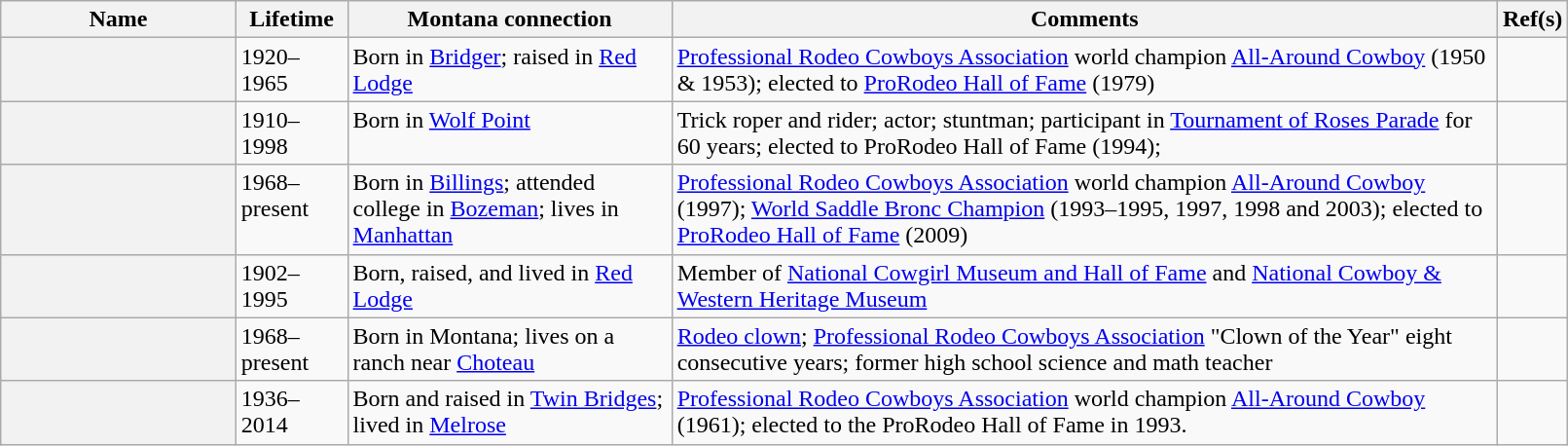<table class="sortable wikitable plainrowheaders" ! width="85%">
<tr>
<th width="15%" scope="col">Name</th>
<th scope="col">Lifetime</th>
<th class="unsortable" scope="col">Montana connection</th>
<th class="unsortable" scope="col">Comments</th>
<th class="unsortable" width="2%" scope="col">Ref(s)</th>
</tr>
<tr valign="top">
<th scope="row"></th>
<td>1920–1965</td>
<td>Born in <a href='#'>Bridger</a>; raised in <a href='#'>Red Lodge</a></td>
<td><a href='#'>Professional Rodeo Cowboys Association</a> world champion <a href='#'>All-Around Cowboy</a> (1950 & 1953); elected to <a href='#'>ProRodeo Hall of Fame</a> (1979)</td>
<td align="center"></td>
</tr>
<tr valign="top">
<th scope="row"></th>
<td>1910–1998</td>
<td>Born in <a href='#'>Wolf Point</a></td>
<td>Trick roper and rider; actor; stuntman; participant in <a href='#'>Tournament of Roses Parade</a> for 60 years; elected to ProRodeo Hall of Fame (1994);</td>
<td align="center"></td>
</tr>
<tr valign="top">
<th scope="row"></th>
<td>1968–present</td>
<td>Born in <a href='#'>Billings</a>; attended college in <a href='#'>Bozeman</a>; lives in <a href='#'>Manhattan</a></td>
<td><a href='#'>Professional Rodeo Cowboys Association</a> world champion <a href='#'>All-Around Cowboy</a> (1997); <a href='#'>World Saddle Bronc Champion</a> (1993–1995, 1997, 1998 and 2003); elected to <a href='#'>ProRodeo Hall of Fame</a> (2009)</td>
<td align="center"></td>
</tr>
<tr valign="top">
<th scope="row"></th>
<td>1902–1995</td>
<td>Born, raised, and lived in <a href='#'>Red Lodge</a></td>
<td>Member of <a href='#'>National Cowgirl Museum and Hall of Fame</a> and <a href='#'>National Cowboy & Western Heritage Museum</a></td>
<td align="center"></td>
</tr>
<tr valign="top">
<th scope="row"></th>
<td>1968–present</td>
<td>Born in Montana; lives on a ranch near <a href='#'>Choteau</a></td>
<td><a href='#'>Rodeo clown</a>; <a href='#'>Professional Rodeo Cowboys Association</a> "Clown of the Year" eight consecutive years; former high school science and math teacher</td>
<td align="center"></td>
</tr>
<tr valign="top">
<th scope="row"></th>
<td>1936–2014</td>
<td>Born and raised in <a href='#'>Twin Bridges</a>; lived in <a href='#'>Melrose</a></td>
<td><a href='#'>Professional Rodeo Cowboys Association</a> world champion <a href='#'>All-Around Cowboy</a> (1961); elected to the ProRodeo Hall of Fame in 1993.</td>
<td align="center"></td>
</tr>
</table>
